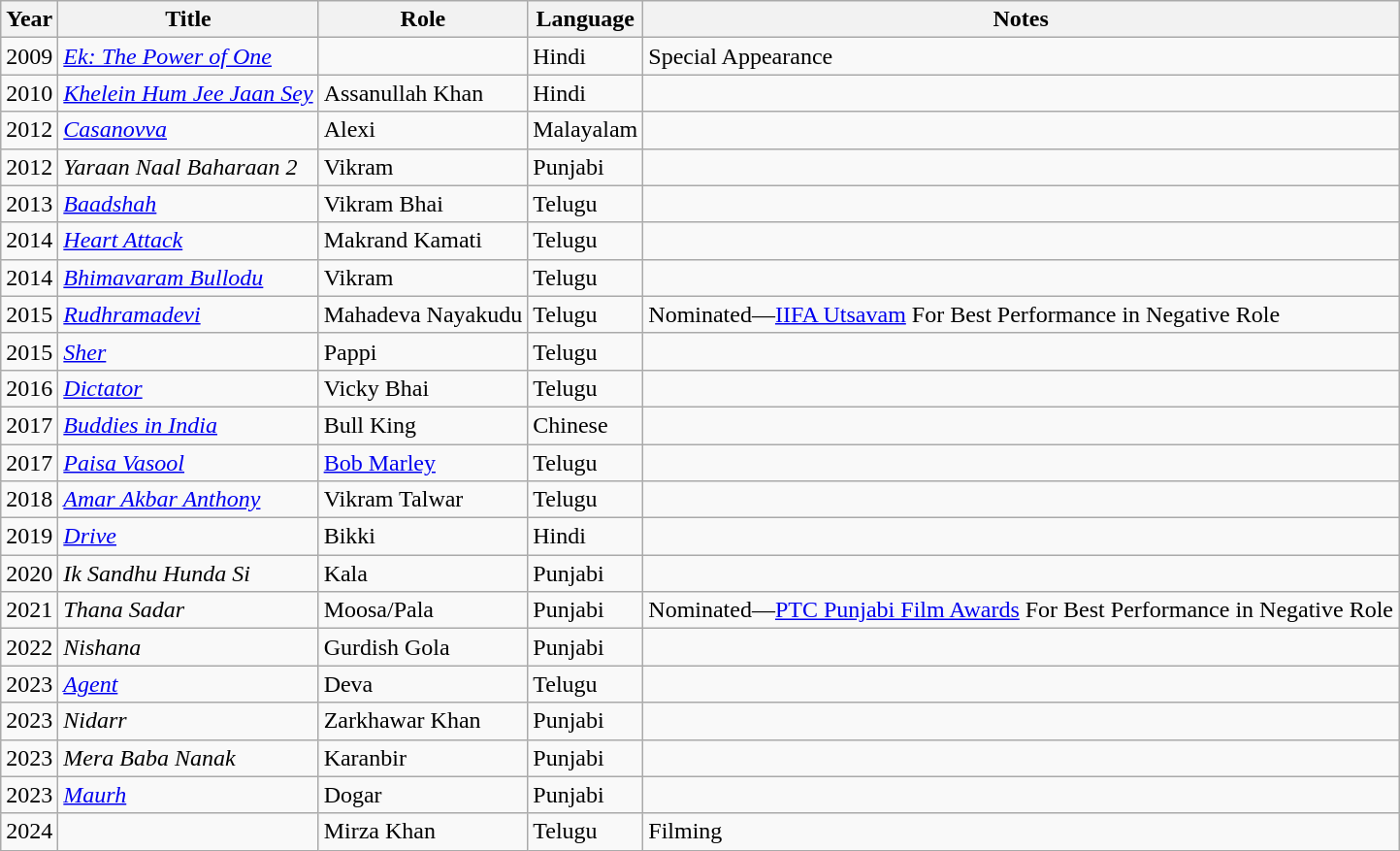<table class="wikitable sortable">
<tr>
<th scope="col">Year</th>
<th scope="col">Title</th>
<th scope="col">Role</th>
<th scope="col">Language</th>
<th class="unsortable" scope="col">Notes</th>
</tr>
<tr>
<td>2009</td>
<td><em><a href='#'>Ek: The Power of One</a></em></td>
<td></td>
<td>Hindi</td>
<td>Special Appearance</td>
</tr>
<tr>
<td>2010</td>
<td><em><a href='#'>Khelein Hum Jee Jaan Sey</a></em></td>
<td>Assanullah Khan</td>
<td>Hindi</td>
<td></td>
</tr>
<tr>
<td>2012</td>
<td><em><a href='#'>Casanovva</a></em></td>
<td>Alexi</td>
<td>Malayalam</td>
<td></td>
</tr>
<tr>
<td>2012</td>
<td><em>Yaraan Naal Baharaan 2</em></td>
<td>Vikram</td>
<td>Punjabi</td>
<td></td>
</tr>
<tr>
<td>2013</td>
<td><em><a href='#'>Baadshah</a></em></td>
<td>Vikram Bhai</td>
<td>Telugu</td>
<td></td>
</tr>
<tr>
<td>2014</td>
<td><em><a href='#'>Heart Attack</a></em></td>
<td>Makrand Kamati</td>
<td>Telugu</td>
<td></td>
</tr>
<tr>
<td>2014</td>
<td><em><a href='#'>Bhimavaram Bullodu</a></em></td>
<td>Vikram</td>
<td>Telugu</td>
<td></td>
</tr>
<tr>
<td>2015</td>
<td><em><a href='#'>Rudhramadevi</a></em></td>
<td>Mahadeva Nayakudu</td>
<td>Telugu</td>
<td>Nominated—<a href='#'>IIFA Utsavam</a> For Best Performance in Negative Role</td>
</tr>
<tr>
<td>2015</td>
<td><em><a href='#'>Sher</a></em></td>
<td>Pappi</td>
<td>Telugu</td>
<td></td>
</tr>
<tr>
<td>2016</td>
<td><em><a href='#'>Dictator</a></em></td>
<td>Vicky Bhai</td>
<td>Telugu</td>
<td></td>
</tr>
<tr>
<td>2017</td>
<td><em><a href='#'>Buddies in India</a></em></td>
<td>Bull King</td>
<td>Chinese</td>
<td></td>
</tr>
<tr>
<td>2017</td>
<td><em><a href='#'>Paisa Vasool</a></em></td>
<td><a href='#'>Bob Marley</a></td>
<td>Telugu</td>
<td></td>
</tr>
<tr>
<td>2018</td>
<td><em><a href='#'>Amar Akbar Anthony</a></em></td>
<td>Vikram Talwar</td>
<td>Telugu</td>
<td></td>
</tr>
<tr>
<td>2019</td>
<td><em><a href='#'>Drive</a></em></td>
<td>Bikki</td>
<td>Hindi</td>
<td></td>
</tr>
<tr>
<td>2020</td>
<td><em>Ik Sandhu Hunda Si</em></td>
<td>Kala</td>
<td>Punjabi</td>
<td></td>
</tr>
<tr>
<td>2021</td>
<td><em>Thana Sadar</em></td>
<td>Moosa/Pala</td>
<td>Punjabi</td>
<td>Nominated—<a href='#'>PTC Punjabi Film Awards</a> For Best Performance in Negative Role</td>
</tr>
<tr>
<td>2022</td>
<td><em>Nishana</em></td>
<td>Gurdish Gola</td>
<td>Punjabi</td>
<td></td>
</tr>
<tr>
<td>2023</td>
<td><em><a href='#'>Agent</a></em></td>
<td>Deva</td>
<td>Telugu</td>
<td></td>
</tr>
<tr>
<td>2023</td>
<td><em>Nidarr</em></td>
<td>Zarkhawar Khan</td>
<td>Punjabi</td>
<td></td>
</tr>
<tr>
<td>2023</td>
<td><em>Mera Baba Nanak</em></td>
<td>Karanbir</td>
<td>Punjabi</td>
<td></td>
</tr>
<tr>
<td>2023</td>
<td><em><a href='#'>Maurh</a></em></td>
<td>Dogar</td>
<td>Punjabi</td>
<td></td>
</tr>
<tr>
<td>2024</td>
<td></td>
<td>Mirza Khan</td>
<td>Telugu</td>
<td>Filming</td>
</tr>
</table>
